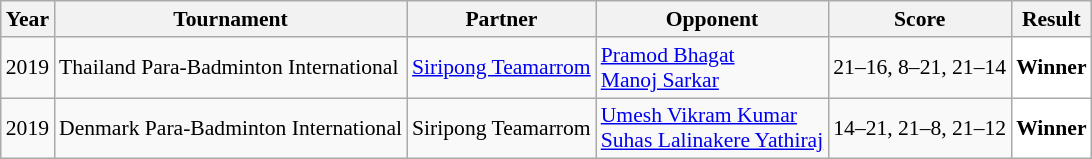<table class="sortable wikitable" style="font-size: 90%;">
<tr>
<th>Year</th>
<th>Tournament</th>
<th>Partner</th>
<th>Opponent</th>
<th>Score</th>
<th>Result</th>
</tr>
<tr>
<td align="center">2019</td>
<td align="left">Thailand Para-Badminton International</td>
<td> <a href='#'>Siripong Teamarrom</a></td>
<td align="left"> <a href='#'>Pramod Bhagat</a><br> <a href='#'>Manoj Sarkar</a></td>
<td align="left">21–16, 8–21, 21–14</td>
<td style="text-align:left; background:white"> <strong>Winner</strong></td>
</tr>
<tr>
<td align="center">2019</td>
<td align="left">Denmark Para-Badminton International</td>
<td> Siripong Teamarrom</td>
<td align="left"> <a href='#'>Umesh Vikram Kumar</a><br> <a href='#'>Suhas Lalinakere Yathiraj</a></td>
<td align="left">14–21, 21–8, 21–12</td>
<td style="text-align:left; background:white"> <strong>Winner</strong></td>
</tr>
</table>
